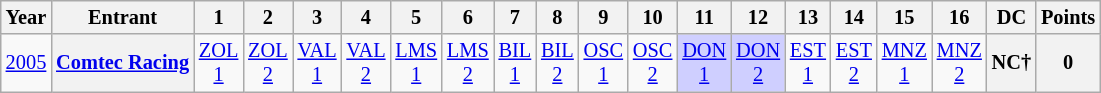<table class="wikitable" style="text-align:center; font-size:85%">
<tr>
<th>Year</th>
<th>Entrant</th>
<th>1</th>
<th>2</th>
<th>3</th>
<th>4</th>
<th>5</th>
<th>6</th>
<th>7</th>
<th>8</th>
<th>9</th>
<th>10</th>
<th>11</th>
<th>12</th>
<th>13</th>
<th>14</th>
<th>15</th>
<th>16</th>
<th>DC</th>
<th>Points</th>
</tr>
<tr>
<td><a href='#'>2005</a></td>
<th nowrap><a href='#'>Comtec Racing</a></th>
<td style="background:#;"><a href='#'>ZOL<br>1</a><br></td>
<td style="background:#;"><a href='#'>ZOL<br>2</a><br></td>
<td style="background:#;"><a href='#'>VAL<br>1</a><br></td>
<td style="background:#;"><a href='#'>VAL<br>2</a><br></td>
<td style="background:#;"><a href='#'>LMS<br>1</a><br></td>
<td style="background:#;"><a href='#'>LMS<br>2</a><br></td>
<td style="background:#;"><a href='#'>BIL<br>1</a><br></td>
<td style="background:#;"><a href='#'>BIL<br>2</a><br></td>
<td style="background:#;"><a href='#'>OSC<br>1</a><br></td>
<td style="background:#;"><a href='#'>OSC<br>2</a><br></td>
<td style="background:#cfcfff;"><a href='#'>DON<br>1</a><br></td>
<td style="background:#cfcfff;"><a href='#'>DON<br>2</a><br></td>
<td style="background:#;"><a href='#'>EST<br>1</a><br></td>
<td style="background:#;"><a href='#'>EST<br>2</a><br></td>
<td style="background:#;"><a href='#'>MNZ<br>1</a><br></td>
<td style="background:#;"><a href='#'>MNZ<br>2</a><br></td>
<th>NC†</th>
<th>0</th>
</tr>
</table>
